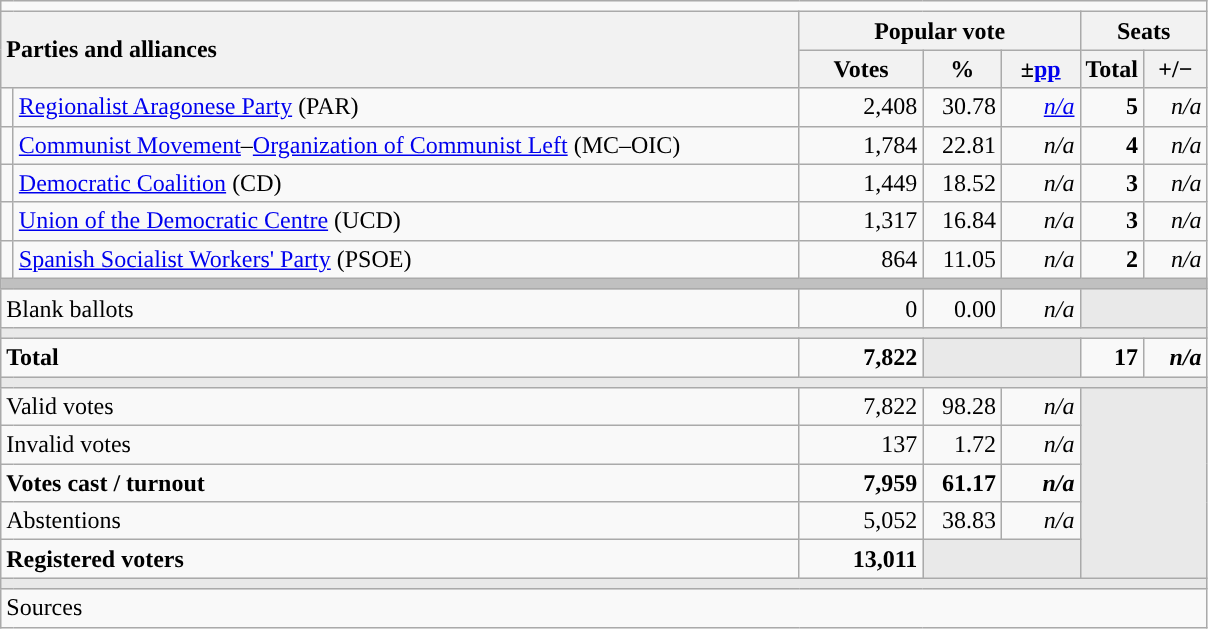<table class="wikitable" style="text-align:right;">
<tr>
<td colspan="7"></td>
</tr>
<tr>
<th style="text-align:left;" rowspan="2" colspan="2" width="525">Parties and alliances</th>
<th colspan="3">Popular vote</th>
<th colspan="2">Seats</th>
</tr>
<tr>
<th width="75">Votes</th>
<th width="45">%</th>
<th width="45">±<a href='#'>pp</a></th>
<th width="35">Total</th>
<th width="35">+/−</th>
</tr>
<tr>
<td width="1" style="color:inherit;background:"></td>
<td align="left"><a href='#'>Regionalist Aragonese Party</a> (PAR)</td>
<td>2,408</td>
<td>30.78</td>
<td><em><a href='#'>n/a</a></em></td>
<td><strong>5</strong></td>
<td><em>n/a</em></td>
</tr>
<tr>
<td style="color:inherit;background:"></td>
<td align="left"><a href='#'>Communist Movement</a>–<a href='#'>Organization of Communist Left</a> (MC–OIC)</td>
<td>1,784</td>
<td>22.81</td>
<td><em>n/a</em></td>
<td><strong>4</strong></td>
<td><em>n/a</em></td>
</tr>
<tr>
<td style="color:inherit;background:"></td>
<td align="left"><a href='#'>Democratic Coalition</a> (CD)</td>
<td>1,449</td>
<td>18.52</td>
<td><em>n/a</em></td>
<td><strong>3</strong></td>
<td><em>n/a</em></td>
</tr>
<tr>
<td style="color:inherit;background:"></td>
<td align="left"><a href='#'>Union of the Democratic Centre</a> (UCD)</td>
<td>1,317</td>
<td>16.84</td>
<td><em>n/a</em></td>
<td><strong>3</strong></td>
<td><em>n/a</em></td>
</tr>
<tr>
<td style="color:inherit;background:"></td>
<td align="left"><a href='#'>Spanish Socialist Workers' Party</a> (PSOE)</td>
<td>864</td>
<td>11.05</td>
<td><em>n/a</em></td>
<td><strong>2</strong></td>
<td><em>n/a</em></td>
</tr>
<tr>
<td colspan="7" bgcolor="#C0C0C0"></td>
</tr>
<tr>
<td align="left" colspan="2">Blank ballots</td>
<td>0</td>
<td>0.00</td>
<td><em>n/a</em></td>
<td bgcolor="#E9E9E9" colspan="2"></td>
</tr>
<tr>
<td colspan="7" bgcolor="#E9E9E9"></td>
</tr>
<tr style="font-weight:bold;">
<td align="left" colspan="2">Total</td>
<td>7,822</td>
<td bgcolor="#E9E9E9" colspan="2"></td>
<td>17</td>
<td><em>n/a</em></td>
</tr>
<tr>
<td colspan="7" bgcolor="#E9E9E9"></td>
</tr>
<tr>
<td align="left" colspan="2">Valid votes</td>
<td>7,822</td>
<td>98.28</td>
<td><em>n/a</em></td>
<td bgcolor="#E9E9E9" colspan="2" rowspan="5"></td>
</tr>
<tr>
<td align="left" colspan="2">Invalid votes</td>
<td>137</td>
<td>1.72</td>
<td><em>n/a</em></td>
</tr>
<tr style="font-weight:bold;">
<td align="left" colspan="2">Votes cast / turnout</td>
<td>7,959</td>
<td>61.17</td>
<td><em>n/a</em></td>
</tr>
<tr>
<td align="left" colspan="2">Abstentions</td>
<td>5,052</td>
<td>38.83</td>
<td><em>n/a</em></td>
</tr>
<tr style="font-weight:bold;">
<td align="left" colspan="2">Registered voters</td>
<td>13,011</td>
<td bgcolor="#E9E9E9" colspan="2"></td>
</tr>
<tr>
<td colspan="7" bgcolor="#E9E9E9"></td>
</tr>
<tr>
<td align="left" colspan="7">Sources</td>
</tr>
</table>
